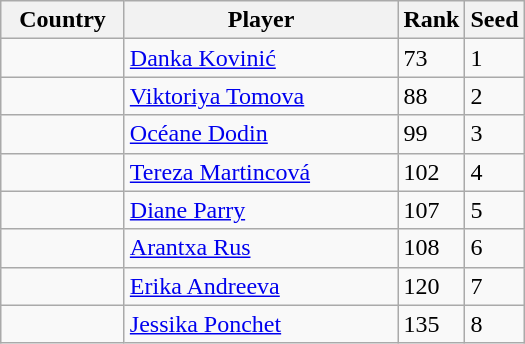<table class="wikitable">
<tr>
<th width="75">Country</th>
<th width="175">Player</th>
<th>Rank</th>
<th>Seed</th>
</tr>
<tr>
<td></td>
<td><a href='#'>Danka Kovinić</a></td>
<td>73</td>
<td>1</td>
</tr>
<tr>
<td></td>
<td><a href='#'>Viktoriya Tomova</a></td>
<td>88</td>
<td>2</td>
</tr>
<tr>
<td></td>
<td><a href='#'>Océane Dodin</a></td>
<td>99</td>
<td>3</td>
</tr>
<tr>
<td></td>
<td><a href='#'>Tereza Martincová</a></td>
<td>102</td>
<td>4</td>
</tr>
<tr>
<td></td>
<td><a href='#'>Diane Parry</a></td>
<td>107</td>
<td>5</td>
</tr>
<tr>
<td></td>
<td><a href='#'>Arantxa Rus</a></td>
<td>108</td>
<td>6</td>
</tr>
<tr>
<td></td>
<td><a href='#'>Erika Andreeva</a></td>
<td>120</td>
<td>7</td>
</tr>
<tr>
<td></td>
<td><a href='#'>Jessika Ponchet</a></td>
<td>135</td>
<td>8</td>
</tr>
</table>
